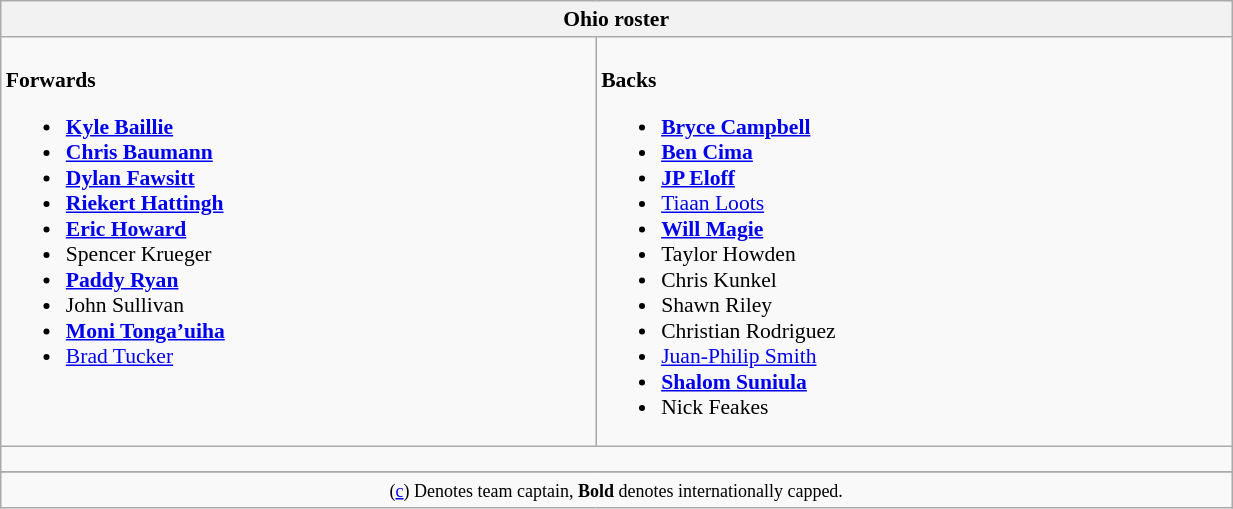<table class="wikitable" style="text-align:left; font-size:90%; width:65%">
<tr>
<th colspan="100%">Ohio roster</th>
</tr>
<tr valign="top">
<td><br><strong>Forwards</strong><ul><li> <strong><a href='#'>Kyle Baillie</a></strong></li><li> <strong><a href='#'>Chris Baumann</a></strong></li><li> <strong><a href='#'>Dylan Fawsitt</a></strong></li><li> <strong><a href='#'>Riekert Hattingh</a></strong></li><li>  <strong><a href='#'>Eric Howard</a></strong></li><li> Spencer Krueger</li><li> <strong><a href='#'>Paddy Ryan</a></strong></li><li> John Sullivan</li><li> <strong><a href='#'>Moni Tonga’uiha</a></strong></li><li> <a href='#'>Brad Tucker</a></li></ul></td>
<td><br><strong>Backs</strong><ul><li> <strong><a href='#'>Bryce Campbell</a></strong></li><li> <strong><a href='#'>Ben Cima</a></strong></li><li> <strong><a href='#'>JP Eloff</a></strong></li><li> <a href='#'>Tiaan Loots</a></li><li> <strong><a href='#'>Will Magie</a></strong></li><li> Taylor Howden</li><li> Chris Kunkel</li><li> Shawn Riley</li><li> Christian Rodriguez</li><li> <a href='#'>Juan-Philip Smith</a></li><li> <strong><a href='#'>Shalom Suniula</a></strong></li><li> Nick Feakes</li></ul></td>
</tr>
<tr>
<td colspan="100%" style="height: 10px;"></td>
</tr>
<tr>
</tr>
<tr>
<td colspan="100%" style="text-align:center;"><small>(<a href='#'>c</a>) Denotes team captain, <strong>Bold</strong> denotes internationally capped.</small></td>
</tr>
</table>
